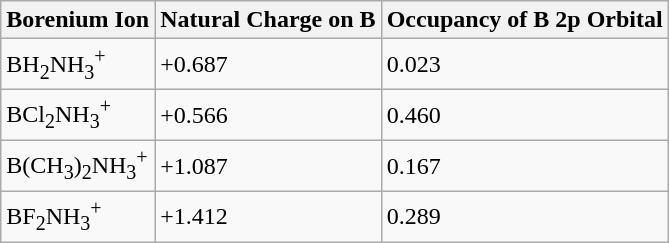<table class="wikitable">
<tr>
<th>Borenium Ion</th>
<th>Natural Charge on B</th>
<th>Occupancy of B 2p Orbital</th>
</tr>
<tr>
<td>BH<sub>2</sub>NH<sub>3</sub><sup>+</sup></td>
<td>+0.687</td>
<td>0.023</td>
</tr>
<tr>
<td>BCl<sub>2</sub>NH<sub>3</sub><sup>+</sup></td>
<td>+0.566</td>
<td>0.460</td>
</tr>
<tr>
<td>B(CH<sub>3</sub>)<sub>2</sub>NH<sub>3</sub><sup>+</sup></td>
<td>+1.087</td>
<td>0.167</td>
</tr>
<tr>
<td>BF<sub>2</sub>NH<sub>3</sub><sup>+</sup></td>
<td>+1.412</td>
<td>0.289</td>
</tr>
</table>
